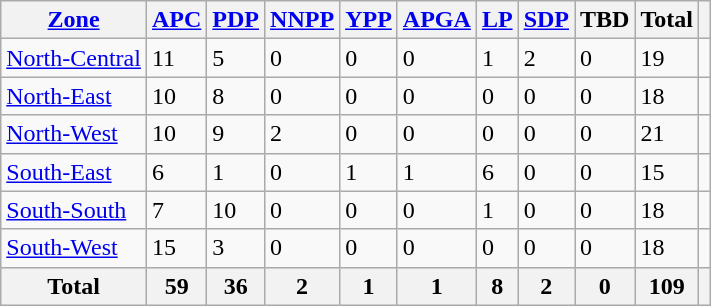<table class= "wikitable sortable">
<tr>
<th><a href='#'>Zone</a></th>
<th><a href='#'>APC</a></th>
<th><a href='#'>PDP</a></th>
<th><a href='#'>NNPP</a></th>
<th><a href='#'>YPP</a></th>
<th><a href='#'>APGA</a></th>
<th><a href='#'>LP</a></th>
<th><a href='#'>SDP</a></th>
<th>TBD</th>
<th>Total</th>
<th></th>
</tr>
<tr>
<td><a href='#'>North-Central</a></td>
<td>11</td>
<td>5</td>
<td>0</td>
<td>0</td>
<td>0</td>
<td>1</td>
<td>2</td>
<td>0</td>
<td>19</td>
<td></td>
</tr>
<tr>
<td><a href='#'>North-East</a></td>
<td>10</td>
<td>8</td>
<td>0</td>
<td>0</td>
<td>0</td>
<td>0</td>
<td>0</td>
<td>0</td>
<td>18</td>
<td></td>
</tr>
<tr>
<td><a href='#'>North-West</a></td>
<td>10</td>
<td>9</td>
<td>2</td>
<td>0</td>
<td>0</td>
<td>0</td>
<td>0</td>
<td>0</td>
<td>21</td>
<td></td>
</tr>
<tr>
<td><a href='#'>South-East</a></td>
<td>6</td>
<td>1</td>
<td>0</td>
<td>1</td>
<td>1</td>
<td>6</td>
<td>0</td>
<td>0</td>
<td>15</td>
<td></td>
</tr>
<tr>
<td><a href='#'>South-South</a></td>
<td>7</td>
<td>10</td>
<td>0</td>
<td>0</td>
<td>0</td>
<td>1</td>
<td>0</td>
<td>0</td>
<td>18</td>
<td></td>
</tr>
<tr>
<td><a href='#'>South-West</a></td>
<td>15</td>
<td>3</td>
<td>0</td>
<td>0</td>
<td>0</td>
<td>0</td>
<td>0</td>
<td>0</td>
<td>18</td>
<td></td>
</tr>
<tr>
<th>Total</th>
<th>   59</th>
<th>   36</th>
<th>  2</th>
<th>   1</th>
<th>  1</th>
<th>    8</th>
<th>   2</th>
<th> 0</th>
<th> 109</th>
<th></th>
</tr>
</table>
